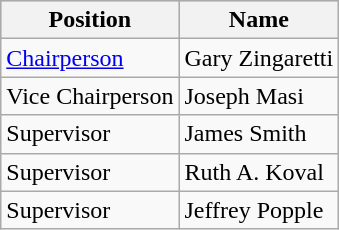<table class=wikitable>
<tr style="background:#ccc;">
<th>Position</th>
<th>Name</th>
</tr>
<tr>
<td><a href='#'>Chairperson</a></td>
<td>Gary Zingaretti</td>
</tr>
<tr>
<td>Vice Chairperson</td>
<td>Joseph Masi</td>
</tr>
<tr>
<td>Supervisor</td>
<td>James Smith</td>
</tr>
<tr>
<td>Supervisor</td>
<td>Ruth A. Koval</td>
</tr>
<tr>
<td>Supervisor</td>
<td>Jeffrey Popple</td>
</tr>
</table>
